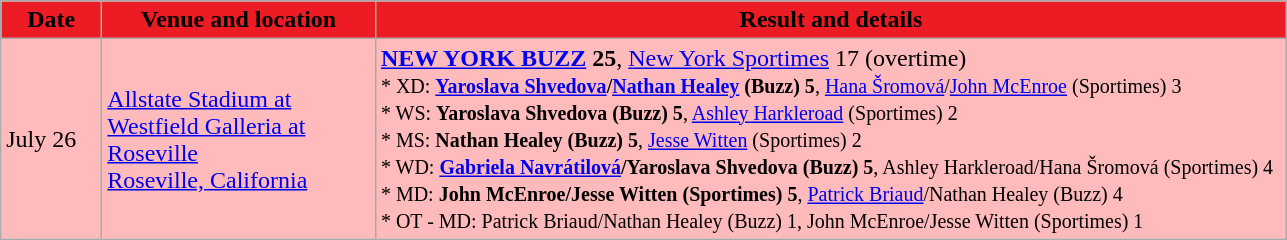<table class="wikitable" style="text-align:left">
<tr>
<th style="background:#ED1C24; color:#black" width="60px">Date</th>
<th style="background:#ED1C24; color:#black" width="175px">Venue and location</th>
<th style="background:#ED1C24; color:#black" width="600px">Result and details</th>
</tr>
<tr bgcolor="ffbbbb">
<td>July 26</td>
<td><a href='#'>Allstate Stadium at Westfield Galleria at Roseville</a><br><a href='#'>Roseville, California</a></td>
<td><strong><a href='#'>NEW YORK BUZZ</a> 25</strong>, <a href='#'>New York Sportimes</a> 17 (overtime)<br><small>* XD: <strong><a href='#'>Yaroslava Shvedova</a>/<a href='#'>Nathan Healey</a> (Buzz) 5</strong>, <a href='#'>Hana Šromová</a>/<a href='#'>John McEnroe</a> (Sportimes) 3<br>* WS: <strong>Yaroslava Shvedova (Buzz) 5</strong>, <a href='#'>Ashley Harkleroad</a> (Sportimes) 2<br>* MS: <strong>Nathan Healey (Buzz) 5</strong>, <a href='#'>Jesse Witten</a> (Sportimes) 2<br>* WD: <strong><a href='#'>Gabriela Navrátilová</a>/Yaroslava Shvedova (Buzz) 5</strong>, Ashley Harkleroad/Hana Šromová (Sportimes) 4<br>* MD: <strong>John McEnroe/Jesse Witten (Sportimes) 5</strong>, <a href='#'>Patrick Briaud</a>/Nathan Healey (Buzz) 4<br>* OT - MD: Patrick Briaud/Nathan Healey (Buzz) 1, John McEnroe/Jesse Witten (Sportimes) 1</small></td>
</tr>
</table>
